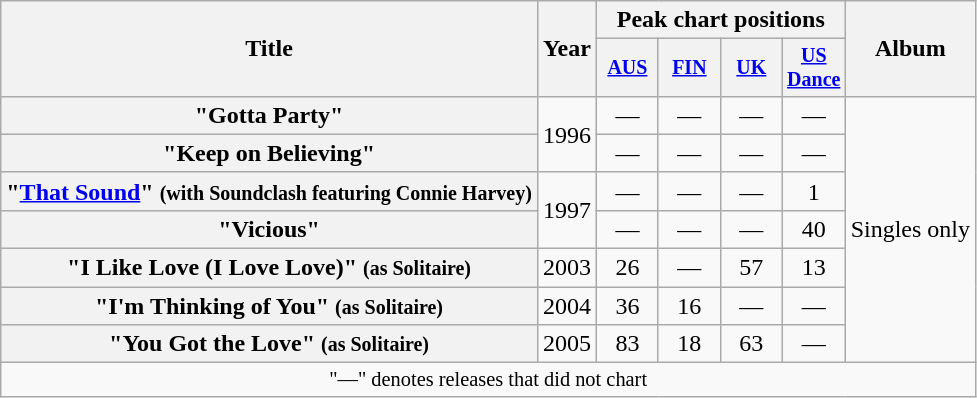<table class="wikitable plainrowheaders" style="text-align:center;">
<tr>
<th rowspan="2">Title</th>
<th rowspan="2">Year</th>
<th colspan="4">Peak chart positions</th>
<th rowspan="2">Album</th>
</tr>
<tr style="font-size:smaller;">
<th width="35"><a href='#'>AUS</a><br></th>
<th width="35"><a href='#'>FIN</a><br></th>
<th width="35"><a href='#'>UK</a><br></th>
<th width="35"><a href='#'>US Dance</a><br></th>
</tr>
<tr>
<th scope="row">"Gotta Party"</th>
<td rowspan="2">1996</td>
<td>—</td>
<td>—</td>
<td>—</td>
<td>—</td>
<td align="left" rowspan="7">Singles only</td>
</tr>
<tr>
<th scope="row">"Keep on Believing"</th>
<td>—</td>
<td>—</td>
<td>—</td>
<td>—</td>
</tr>
<tr>
<th scope="row">"<a href='#'>That Sound</a>" <small>(with Soundclash featuring Connie Harvey)</small></th>
<td rowspan="2">1997</td>
<td>—</td>
<td>—</td>
<td>—</td>
<td>1</td>
</tr>
<tr>
<th scope="row">"Vicious"</th>
<td>—</td>
<td>—</td>
<td>—</td>
<td>40</td>
</tr>
<tr>
<th scope="row">"I Like Love (I Love Love)" <small>(as Solitaire)</small></th>
<td>2003</td>
<td>26</td>
<td>—</td>
<td>57</td>
<td>13</td>
</tr>
<tr>
<th scope="row">"I'm Thinking of You" <small>(as Solitaire)</small></th>
<td>2004</td>
<td>36</td>
<td>16</td>
<td>—</td>
<td>—</td>
</tr>
<tr>
<th scope="row">"You Got the Love" <small>(as Solitaire)</small></th>
<td>2005</td>
<td>83</td>
<td>18</td>
<td>63</td>
<td>—</td>
</tr>
<tr>
<td colspan="15" style="font-size:85%">"—" denotes releases that did not chart</td>
</tr>
</table>
